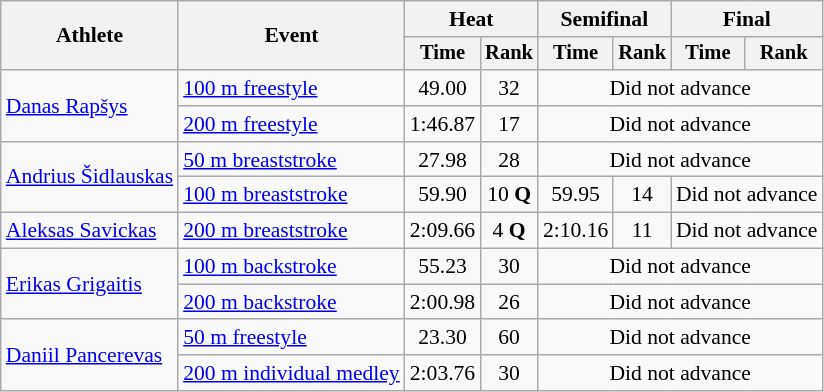<table class="wikitable" style="text-align:center; font-size:90%;">
<tr>
<th rowspan="2">Athlete</th>
<th rowspan="2">Event</th>
<th colspan="2">Heat</th>
<th colspan="2">Semifinal</th>
<th colspan="2">Final</th>
</tr>
<tr style="font-size:95%">
<th>Time</th>
<th>Rank</th>
<th>Time</th>
<th>Rank</th>
<th>Time</th>
<th>Rank</th>
</tr>
<tr align=center>
<td align=left rowspan=2><a href='#'>Danas Rapšys</a></td>
<td align=left><a href='#'>100 m freestyle</a></td>
<td>49.00</td>
<td>32</td>
<td colspan=4>Did not advance</td>
</tr>
<tr align=center>
<td align=left><a href='#'>200 m freestyle</a></td>
<td>1:46.87</td>
<td>17</td>
<td colspan=4>Did not advance</td>
</tr>
<tr align=center>
<td align=left rowspan=2><a href='#'>Andrius Šidlauskas</a></td>
<td align=left><a href='#'>50 m breaststroke</a></td>
<td>27.98</td>
<td>28</td>
<td colspan=4>Did not advance</td>
</tr>
<tr align=center>
<td align=left><a href='#'>100 m breaststroke</a></td>
<td>59.90</td>
<td>10 <strong>Q</strong></td>
<td>59.95</td>
<td>14</td>
<td colspan=2>Did not advance</td>
</tr>
<tr align=center>
<td align=left rowspan=1><a href='#'>Aleksas Savickas</a></td>
<td align=left><a href='#'>200 m breaststroke</a></td>
<td>2:09.66</td>
<td>4 <strong>Q</strong></td>
<td>2:10.16</td>
<td>11</td>
<td colspan=2>Did not advance</td>
</tr>
<tr align=center>
<td align=left rowspan=2><a href='#'>Erikas Grigaitis</a></td>
<td align=left><a href='#'>100 m backstroke</a></td>
<td>55.23</td>
<td>30</td>
<td colspan=4>Did not advance</td>
</tr>
<tr align=center>
<td align=left><a href='#'>200 m backstroke</a></td>
<td>2:00.98</td>
<td>26</td>
<td colspan=4>Did not advance</td>
</tr>
<tr align=center>
<td align=left rowspan=2><a href='#'>Daniil Pancerevas</a></td>
<td align=left><a href='#'>50 m freestyle</a></td>
<td>23.30</td>
<td>60</td>
<td colspan=4>Did not advance</td>
</tr>
<tr align=center>
<td align=left><a href='#'>200 m individual medley</a></td>
<td>2:03.76</td>
<td>30</td>
<td colspan=4>Did not advance</td>
</tr>
</table>
